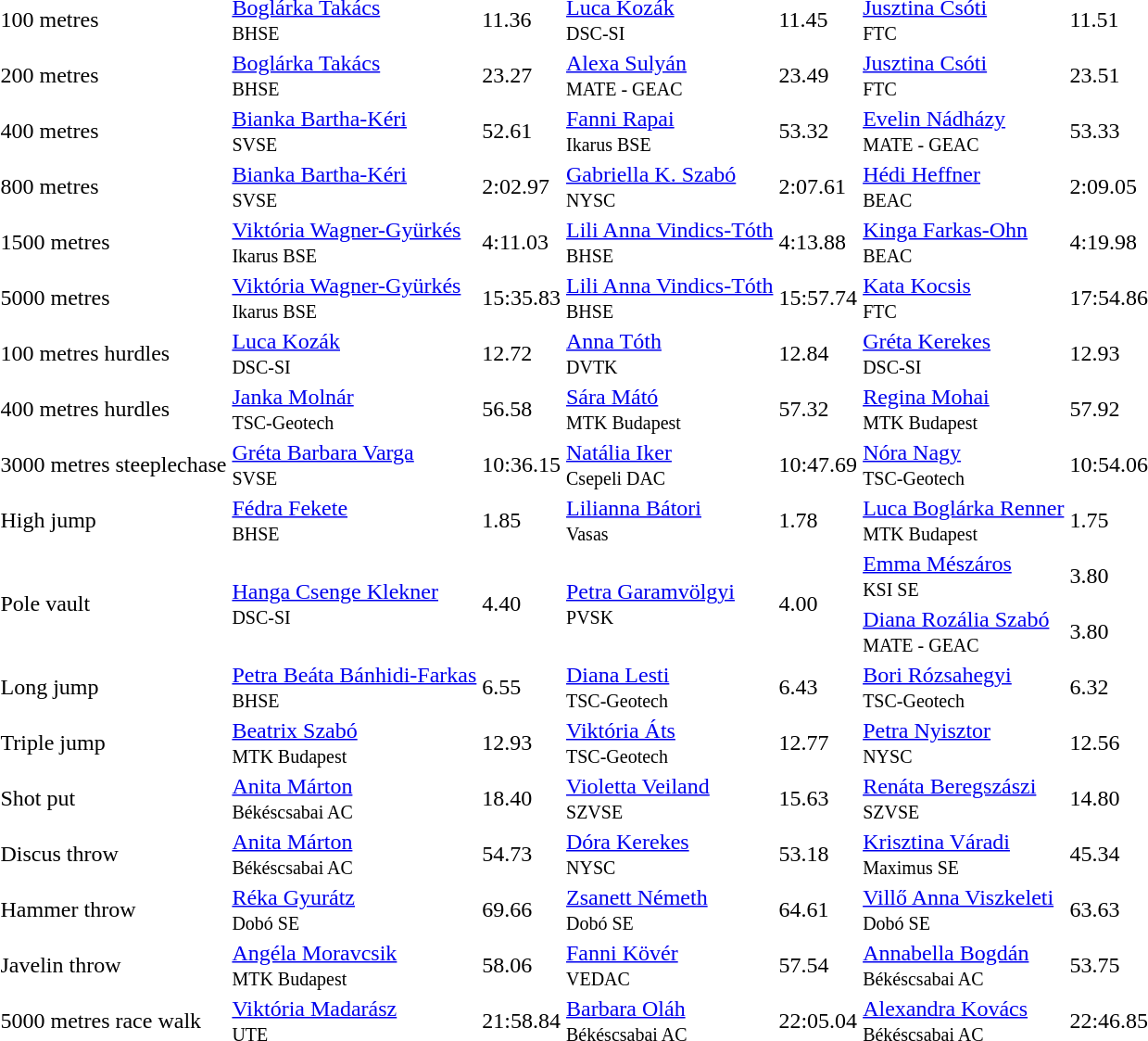<table>
<tr>
<td>100 metres</td>
<td><a href='#'>Boglárka Takács</a><br><small>BHSE</small></td>
<td>11.36</td>
<td><a href='#'>Luca Kozák</a><br><small>DSC-SI</small></td>
<td>11.45 </td>
<td><a href='#'>Jusztina Csóti</a><br><small>FTC</small></td>
<td>11.51</td>
</tr>
<tr>
<td>200 metres</td>
<td><a href='#'>Boglárka Takács</a><br><small>BHSE</small></td>
<td>23.27</td>
<td><a href='#'>Alexa Sulyán</a><br><small>MATE - GEAC</small></td>
<td>23.49 </td>
<td><a href='#'>Jusztina Csóti</a><br><small>FTC</small></td>
<td>23.51 </td>
</tr>
<tr>
<td>400 metres</td>
<td><a href='#'>Bianka Bartha-Kéri</a><br><small>SVSE</small></td>
<td>52.61 </td>
<td><a href='#'>Fanni Rapai</a><br><small>Ikarus BSE</small></td>
<td>53.32 </td>
<td><a href='#'>Evelin Nádházy</a><br><small>MATE - GEAC</small></td>
<td>53.33 </td>
</tr>
<tr>
<td>800 metres</td>
<td><a href='#'>Bianka Bartha-Kéri</a><br><small>SVSE</small></td>
<td>2:02.97</td>
<td><a href='#'>Gabriella K. Szabó</a><br><small>NYSC</small></td>
<td>2:07.61 </td>
<td><a href='#'>Hédi Heffner</a><br><small>BEAC</small></td>
<td>2:09.05 </td>
</tr>
<tr>
<td>1500 metres</td>
<td><a href='#'>Viktória Wagner-Gyürkés</a><br><small>Ikarus BSE</small></td>
<td>4:11.03 </td>
<td><a href='#'>Lili Anna Vindics-Tóth</a><br><small>BHSE</small></td>
<td>4:13.88</td>
<td><a href='#'>Kinga Farkas-Ohn</a><br><small>BEAC</small></td>
<td>4:19.98 </td>
</tr>
<tr>
<td>5000 metres</td>
<td><a href='#'>Viktória Wagner-Gyürkés</a><br><small>Ikarus BSE</small></td>
<td>15:35.83</td>
<td><a href='#'>Lili Anna Vindics-Tóth</a><br><small>BHSE</small></td>
<td>15:57.74</td>
<td><a href='#'>Kata Kocsis</a><br><small>FTC</small></td>
<td>17:54.86 </td>
</tr>
<tr>
<td>100 metres hurdles</td>
<td><a href='#'>Luca Kozák</a><br><small>DSC-SI</small></td>
<td>12.72 </td>
<td><a href='#'>Anna Tóth</a><br><small>DVTK</small></td>
<td>12.84 </td>
<td><a href='#'>Gréta Kerekes</a><br><small>DSC-SI</small></td>
<td>12.93 </td>
</tr>
<tr>
<td>400 metres hurdles</td>
<td><a href='#'>Janka Molnár</a><br><small>TSC-Geotech</small></td>
<td>56.58</td>
<td><a href='#'>Sára Mátó</a><br><small>MTK Budapest</small></td>
<td>57.32</td>
<td><a href='#'>Regina Mohai</a><br><small>MTK Budapest</small></td>
<td>57.92 </td>
</tr>
<tr>
<td>3000 metres steeplechase</td>
<td><a href='#'>Gréta Barbara Varga</a><br><small>SVSE</small></td>
<td>10:36.15 </td>
<td><a href='#'>Natália Iker</a><br><small>Csepeli DAC</small></td>
<td>10:47.69 </td>
<td><a href='#'>Nóra Nagy</a><br><small>TSC-Geotech</small></td>
<td>10:54.06 </td>
</tr>
<tr>
<td>High jump</td>
<td><a href='#'>Fédra Fekete</a><br><small>BHSE</small></td>
<td>1.85 </td>
<td><a href='#'>Lilianna Bátori</a><br><small>Vasas</small></td>
<td>1.78</td>
<td><a href='#'>Luca Boglárka Renner</a><br><small>MTK Budapest</small></td>
<td>1.75 </td>
</tr>
<tr>
<td rowspan=2>Pole vault</td>
<td rowspan=2><a href='#'>Hanga Csenge Klekner</a><br><small>DSC-SI</small></td>
<td rowspan=2>4.40</td>
<td rowspan=2><a href='#'>Petra Garamvölgyi</a><br><small>PVSK</small></td>
<td rowspan=2>4.00</td>
<td><a href='#'>Emma Mészáros</a><br><small>KSI SE</small></td>
<td>3.80 </td>
</tr>
<tr>
<td><a href='#'>Diana Rozália Szabó</a><br><small>MATE - GEAC</small></td>
<td>3.80 </td>
</tr>
<tr>
<td>Long jump</td>
<td><a href='#'>Petra Beáta Bánhidi-Farkas</a><br><small>BHSE</small></td>
<td>6.55</td>
<td><a href='#'>Diana Lesti</a><br><small>TSC-Geotech</small></td>
<td>6.43</td>
<td><a href='#'>Bori Rózsahegyi</a><br><small>TSC-Geotech</small></td>
<td>6.32 </td>
</tr>
<tr>
<td>Triple jump</td>
<td><a href='#'>Beatrix Szabó</a><br><small>MTK Budapest</small></td>
<td>12.93</td>
<td><a href='#'>Viktória Áts</a><br><small>TSC-Geotech</small></td>
<td>12.77</td>
<td><a href='#'>Petra Nyisztor</a><br><small>NYSC</small></td>
<td>12.56</td>
</tr>
<tr>
<td>Shot put</td>
<td><a href='#'>Anita Márton</a><br><small>Békéscsabai AC</small></td>
<td>18.40 </td>
<td><a href='#'>Violetta Veiland</a><br><small>SZVSE</small></td>
<td>15.63</td>
<td><a href='#'>Renáta Beregszászi</a><br><small>SZVSE</small></td>
<td>14.80 </td>
</tr>
<tr>
<td>Discus throw</td>
<td><a href='#'>Anita Márton</a><br><small>Békéscsabai AC</small></td>
<td>54.73 </td>
<td><a href='#'>Dóra Kerekes</a><br><small>NYSC</small></td>
<td>53.18</td>
<td><a href='#'>Krisztina Váradi</a><br><small>Maximus SE</small></td>
<td>45.34</td>
</tr>
<tr>
<td>Hammer throw</td>
<td><a href='#'>Réka Gyurátz</a><br><small>Dobó SE</small></td>
<td>69.66 </td>
<td><a href='#'>Zsanett Németh</a><br><small>Dobó SE</small></td>
<td>64.61 </td>
<td><a href='#'>Villő Anna Viszkeleti</a><br><small>Dobó SE</small></td>
<td>63.63</td>
</tr>
<tr>
<td>Javelin throw</td>
<td><a href='#'>Angéla Moravcsik</a><br><small>MTK Budapest</small></td>
<td>58.06</td>
<td><a href='#'>Fanni Kövér</a><br><small>VEDAC</small></td>
<td>57.54</td>
<td><a href='#'>Annabella Bogdán</a><br><small>Békéscsabai AC</small></td>
<td>53.75</td>
</tr>
<tr>
<td>5000 metres race walk</td>
<td><a href='#'>Viktória Madarász</a><br><small>UTE</small></td>
<td>21:58.84 </td>
<td><a href='#'>Barbara Oláh</a><br><small>Békéscsabai AC</small></td>
<td>22:05.04 </td>
<td><a href='#'>Alexandra Kovács</a><br><small>Békéscsabai AC</small></td>
<td>22:46.85</td>
</tr>
<tr>
</tr>
</table>
